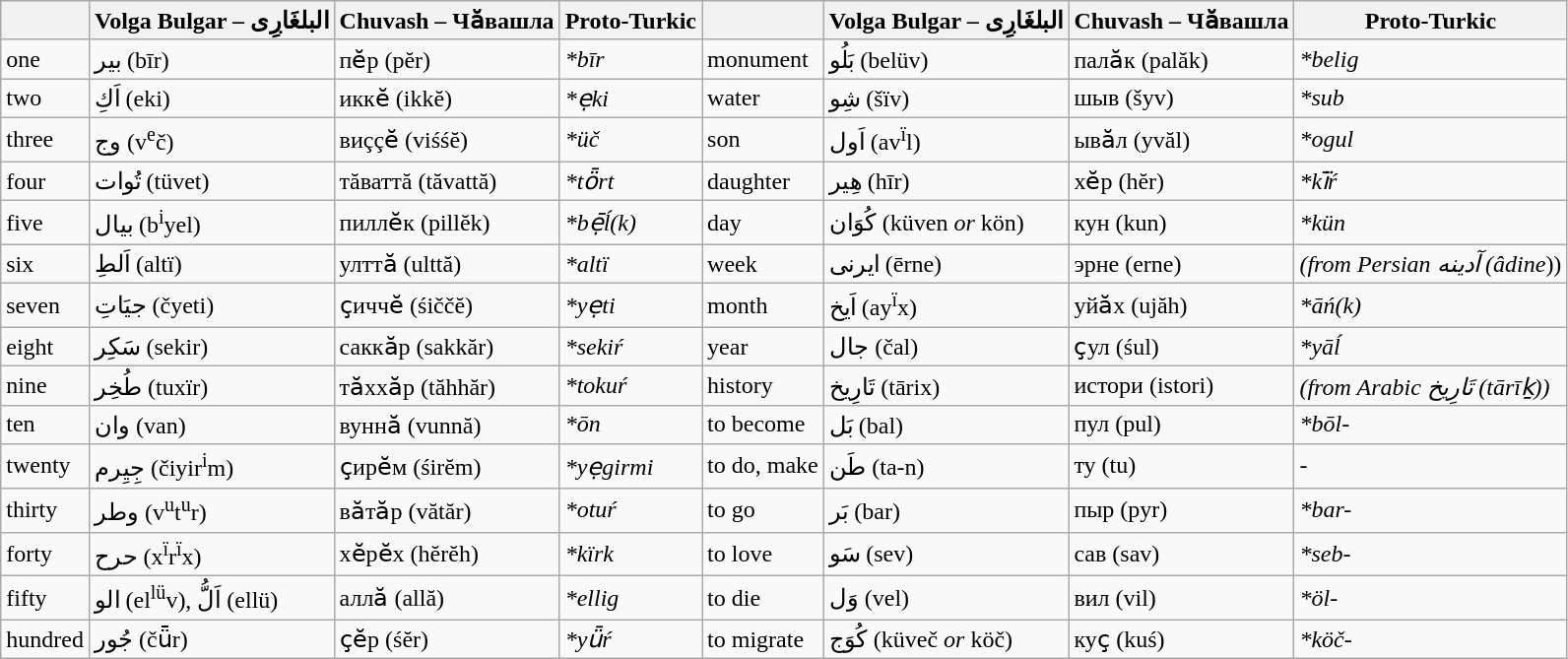<table class="wikitable">
<tr>
<th></th>
<th>Volga Bulgar – البلغَاڔِى</th>
<th>Chuvash – Чӑвашла</th>
<th>Proto-Turkic</th>
<th></th>
<th>Volga Bulgar – البلغَاڔِى</th>
<th>Chuvash – Чӑвашла</th>
<th>Proto-Turkic</th>
</tr>
<tr>
<td>one</td>
<td>بیر (bīr)</td>
<td>пӗр (pĕr)</td>
<td><em>*bīr</em></td>
<td>monument</td>
<td>بَلُو (belüv)</td>
<td>палӑк (palăk)</td>
<td><em>*belig</em></td>
</tr>
<tr>
<td>two</td>
<td>اَكِ (eki)</td>
<td>иккӗ (ikkĕ)</td>
<td><em>*ẹki</em></td>
<td>water</td>
<td>شِو (šïv)</td>
<td>шыв (šyv)</td>
<td><em>*sub</em></td>
</tr>
<tr>
<td>three</td>
<td>وج (v<sup>e</sup>č)</td>
<td>виççӗ (viśśĕ)</td>
<td><em>*üč</em></td>
<td>son</td>
<td>اَول (av<sup>ï</sup>l)</td>
<td>ывӑл (yvăl)</td>
<td><em>*ogul</em></td>
</tr>
<tr>
<td>four</td>
<td>تُوات (tüvet)</td>
<td>тăваттă (tăvattă)</td>
<td><em>*tȫrt</em></td>
<td>daughter</td>
<td>هِير (hīr)</td>
<td>хӗр (hĕr)</td>
<td><em>*kï̄ŕ</em></td>
</tr>
<tr>
<td>five</td>
<td>بيال (b<sup>i</sup>yel)</td>
<td>пиллӗк (pillĕk)</td>
<td><em>*bẹ̄ĺ(k)</em></td>
<td>day</td>
<td>كُوَان (küven <em>or</em> kön)</td>
<td>кун (kun)</td>
<td><em>*kün</em></td>
</tr>
<tr>
<td>six</td>
<td>اَلطِ (altï)</td>
<td>улттӑ (ulttă)</td>
<td><em>*altï</em></td>
<td>week</td>
<td>ايرنى (ērne)</td>
<td>эрне (erne)</td>
<td><em>(from Persian آدینه (âdine</em>))</td>
</tr>
<tr>
<td>seven</td>
<td>جیَاتِ (čyeti)</td>
<td>ҫиччӗ (śiččĕ)</td>
<td><em>*yẹti</em></td>
<td>month</td>
<td>اَيخ (ay<sup>ï</sup>x)</td>
<td>уйӑх (ujăh)</td>
<td><em>*āń(k)</em></td>
</tr>
<tr>
<td>eight</td>
<td>سَكِر (sekir)</td>
<td>саккӑр (sakkăr)</td>
<td><em>*sekiŕ</em></td>
<td>year</td>
<td>جال (čal)</td>
<td>ҫул (śul)</td>
<td><em>*yāĺ</em></td>
</tr>
<tr>
<td>nine</td>
<td>طُخِر (tuxïr)</td>
<td>тӑххӑр (tăhhăr)</td>
<td><em>*tokuŕ</em></td>
<td>history</td>
<td>تَارِيخ (tārix)</td>
<td>истори (istori)</td>
<td><em>(from Arabic تَارِيخ (tārīḵ))</em></td>
</tr>
<tr>
<td>ten</td>
<td>وان (van)</td>
<td>вуннӑ (vunnă)</td>
<td><em>*ōn</em></td>
<td>to become</td>
<td>بَل (bal)</td>
<td>пул (pul)</td>
<td><em>*bōl-</em></td>
</tr>
<tr>
<td>twenty</td>
<td>جِيِرم (čiyir<sup>i</sup>m)</td>
<td>ҫирӗм (śirĕm)</td>
<td><em>*yẹgirmi</em></td>
<td>to do, make</td>
<td>طَن (ta-n)</td>
<td>ту (tu)</td>
<td>-</td>
</tr>
<tr>
<td>thirty</td>
<td>وطر (v<sup>u</sup>t<sup>u</sup>r)</td>
<td>вӑтӑр (vătăr)</td>
<td><em>*otuŕ</em></td>
<td>to go</td>
<td>بَر (bar)</td>
<td>пыр (pyr)</td>
<td><em>*bar-</em></td>
</tr>
<tr>
<td>forty</td>
<td>حرح (x<sup>ï</sup>r<sup>ï</sup>x)</td>
<td>хӗрӗх (hĕrĕh)</td>
<td><em>*kïrk</em></td>
<td>to love</td>
<td>سَو (sev)</td>
<td>сав (sav)</td>
<td><em>*seb-</em></td>
</tr>
<tr>
<td>fifty</td>
<td>الو (el<sup>lü</sup>v), اَلُّ (ellü)</td>
<td>аллӑ (allă)</td>
<td><em>*ellig</em></td>
<td>to die</td>
<td>وَل (vel)</td>
<td>вил (vil)</td>
<td><em>*öl-</em></td>
</tr>
<tr>
<td>hundred</td>
<td>جُور (čǖr)</td>
<td>ҫӗр (śĕr)</td>
<td><em>*yǖŕ</em></td>
<td>to migrate</td>
<td>كُوَج (küveč <em>or</em> köč)</td>
<td>куҫ (kuś)</td>
<td><em>*köč-</em></td>
</tr>
</table>
